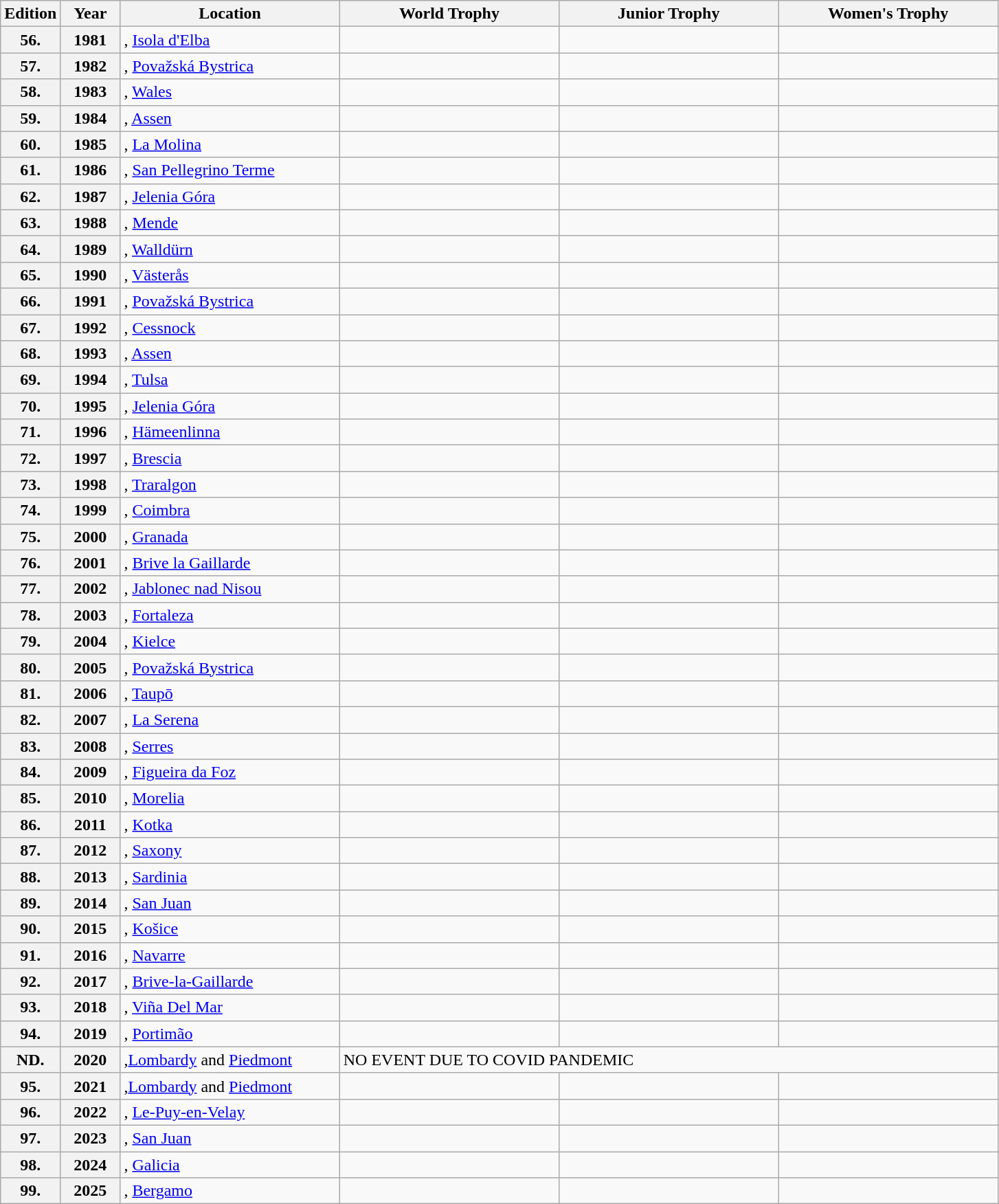<table class="wikitable">
<tr>
<th width="6%">Edition</th>
<th width="6%">Year</th>
<th width="22%">Location</th>
<th width="22%">World Trophy</th>
<th width="22%">Junior Trophy</th>
<th width="22%">Women's Trophy</th>
</tr>
<tr>
<th>56.</th>
<th>1981</th>
<td>, <a href='#'>Isola d'Elba</a></td>
<td><br></td>
<td><br></td>
<td><br></td>
</tr>
<tr>
<th>57.</th>
<th>1982</th>
<td>, <a href='#'>Považská Bystrica</a></td>
<td><br></td>
<td><br></td>
<td><br></td>
</tr>
<tr>
<th>58.</th>
<th>1983</th>
<td>, <a href='#'>Wales</a></td>
<td><br></td>
<td><br></td>
<td><br></td>
</tr>
<tr>
<th>59.</th>
<th>1984</th>
<td>, <a href='#'>Assen</a></td>
<td><br></td>
<td><br></td>
<td><br></td>
</tr>
<tr>
<th>60.</th>
<th>1985</th>
<td>, <a href='#'>La Molina</a></td>
<td><br></td>
<td><br></td>
<td><br></td>
</tr>
<tr>
<th>61.</th>
<th>1986</th>
<td>, <a href='#'>San Pellegrino Terme</a></td>
<td><br></td>
<td><br></td>
<td><br></td>
</tr>
<tr>
<th>62.</th>
<th>1987</th>
<td>, <a href='#'>Jelenia Góra</a></td>
<td><br></td>
<td><br></td>
<td><br></td>
</tr>
<tr>
<th>63.</th>
<th>1988</th>
<td>, <a href='#'>Mende</a></td>
<td><br></td>
<td><br></td>
<td><br></td>
</tr>
<tr>
<th>64.</th>
<th>1989</th>
<td>, <a href='#'>Walldürn</a></td>
<td><br></td>
<td><br></td>
<td><br></td>
</tr>
<tr>
<th>65.</th>
<th>1990</th>
<td>, <a href='#'>Västerås</a></td>
<td><br></td>
<td><br></td>
<td><br></td>
</tr>
<tr>
<th>66.</th>
<th>1991</th>
<td>, <a href='#'>Považská Bystrica</a></td>
<td><br></td>
<td><br></td>
<td><br></td>
</tr>
<tr>
<th>67.</th>
<th>1992</th>
<td>, <a href='#'>Cessnock</a></td>
<td><br></td>
<td><br></td>
<td><br></td>
</tr>
<tr>
<th>68.</th>
<th>1993</th>
<td>, <a href='#'>Assen</a></td>
<td><br></td>
<td><br></td>
<td><br></td>
</tr>
<tr>
<th>69.</th>
<th>1994</th>
<td>, <a href='#'>Tulsa</a></td>
<td><br></td>
<td><br></td>
<td><br></td>
</tr>
<tr>
<th>70.</th>
<th>1995</th>
<td>, <a href='#'>Jelenia Góra</a></td>
<td><br></td>
<td><br></td>
<td><br></td>
</tr>
<tr>
<th>71.</th>
<th>1996</th>
<td>, <a href='#'>Hämeenlinna</a></td>
<td><br></td>
<td><br></td>
<td><br></td>
</tr>
<tr>
<th>72.</th>
<th>1997</th>
<td>, <a href='#'>Brescia</a></td>
<td><br></td>
<td><br></td>
<td><br></td>
</tr>
<tr>
<th>73.</th>
<th>1998</th>
<td>, <a href='#'>Traralgon</a></td>
<td><br></td>
<td><br></td>
<td><br></td>
</tr>
<tr>
<th>74.</th>
<th>1999</th>
<td>, <a href='#'>Coimbra</a></td>
<td><br></td>
<td><br></td>
<td><br></td>
</tr>
<tr>
<th>75.</th>
<th>2000</th>
<td>, <a href='#'>Granada</a></td>
<td><br></td>
<td><br></td>
<td><br></td>
</tr>
<tr>
<th>76.</th>
<th>2001</th>
<td>, <a href='#'>Brive la Gaillarde</a></td>
<td><br></td>
<td><br></td>
<td><br></td>
</tr>
<tr>
<th>77.</th>
<th>2002</th>
<td>, <a href='#'>Jablonec nad Nisou</a></td>
<td><br></td>
<td><br></td>
<td><br></td>
</tr>
<tr>
<th>78.</th>
<th>2003</th>
<td>, <a href='#'>Fortaleza</a></td>
<td><br></td>
<td><br></td>
<td><br></td>
</tr>
<tr>
<th>79.</th>
<th>2004</th>
<td>, <a href='#'>Kielce</a></td>
<td><br></td>
<td><br></td>
<td><br></td>
</tr>
<tr>
<th>80.</th>
<th>2005</th>
<td>, <a href='#'>Považská Bystrica</a></td>
<td><br></td>
<td><br></td>
<td><br></td>
</tr>
<tr>
<th>81.</th>
<th>2006</th>
<td>, <a href='#'>Taupō</a></td>
<td><br></td>
<td><br></td>
<td><br></td>
</tr>
<tr>
<th>82.</th>
<th>2007</th>
<td>, <a href='#'>La Serena</a></td>
<td><br></td>
<td><br></td>
<td><br></td>
</tr>
<tr>
<th>83.</th>
<th>2008</th>
<td>, <a href='#'>Serres</a></td>
<td><br></td>
<td><br></td>
<td><br></td>
</tr>
<tr>
<th>84.</th>
<th>2009</th>
<td>, <a href='#'>Figueira da Foz</a></td>
<td><br></td>
<td><br></td>
<td><br></td>
</tr>
<tr>
<th>85.</th>
<th>2010</th>
<td>, <a href='#'>Morelia</a></td>
<td><br></td>
<td><br></td>
<td><br></td>
</tr>
<tr>
<th>86.</th>
<th>2011</th>
<td>, <a href='#'>Kotka</a></td>
<td><br></td>
<td><br></td>
<td><br></td>
</tr>
<tr>
<th>87.</th>
<th>2012</th>
<td>, <a href='#'>Saxony</a></td>
<td><br></td>
<td><br></td>
<td><br></td>
</tr>
<tr>
<th>88.</th>
<th>2013</th>
<td>, <a href='#'>Sardinia</a></td>
<td><br></td>
<td><br></td>
<td><br></td>
</tr>
<tr>
<th>89.</th>
<th>2014</th>
<td>, <a href='#'>San Juan</a></td>
<td><br></td>
<td><br></td>
<td><br></td>
</tr>
<tr>
<th>90.</th>
<th>2015</th>
<td>, <a href='#'>Košice</a></td>
<td><br></td>
<td><br></td>
<td><br></td>
</tr>
<tr>
<th>91.</th>
<th>2016</th>
<td>, <a href='#'>Navarre</a></td>
<td><br></td>
<td><br></td>
<td><br></td>
</tr>
<tr>
<th>92.</th>
<th>2017</th>
<td>, <a href='#'>Brive-la-Gaillarde</a></td>
<td><br></td>
<td><br></td>
<td><br></td>
</tr>
<tr>
<th>93.</th>
<th>2018</th>
<td>, <a href='#'>Viña Del Mar</a></td>
<td><br></td>
<td><br></td>
<td><br></td>
</tr>
<tr>
<th>94.</th>
<th>2019</th>
<td>, <a href='#'>Portimão</a></td>
<td><br></td>
<td><br></td>
<td><br></td>
</tr>
<tr>
<th>ND.</th>
<th>2020</th>
<td>,<a href='#'>Lombardy</a> and <a href='#'>Piedmont</a></td>
<td colspan="3">NO EVENT DUE TO COVID PANDEMIC</td>
</tr>
<tr>
<th>95.</th>
<th>2021</th>
<td>,<a href='#'>Lombardy</a> and <a href='#'>Piedmont</a></td>
<td><br></td>
<td><br></td>
<td><br></td>
</tr>
<tr>
<th>96.</th>
<th>2022</th>
<td>, <a href='#'>Le-Puy-en-Velay</a></td>
<td><br></td>
<td><br></td>
<td><br></td>
</tr>
<tr>
<th>97.</th>
<th>2023</th>
<td>, <a href='#'>San Juan</a></td>
<td><br></td>
<td><br></td>
<td><br></td>
</tr>
<tr>
<th>98.</th>
<th>2024</th>
<td>, <a href='#'>Galicia</a></td>
<td><br></td>
<td><br></td>
<td><br></td>
</tr>
<tr>
<th>99.</th>
<th>2025</th>
<td>, <a href='#'>Bergamo</a></td>
<td><br></td>
<td><br></td>
<td><br></td>
</tr>
</table>
